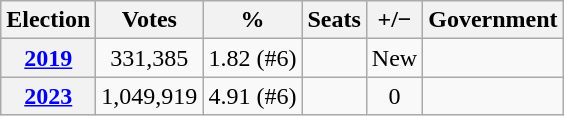<table class="wikitable" style="text-align:center;">
<tr>
<th>Election</th>
<th>Votes</th>
<th>%</th>
<th>Seats</th>
<th>+/−</th>
<th>Government</th>
</tr>
<tr>
<th><a href='#'>2019</a></th>
<td>331,385</td>
<td>1.82 (#6)</td>
<td></td>
<td>New</td>
<td></td>
</tr>
<tr>
<th><a href='#'>2023</a></th>
<td>1,049,919</td>
<td>4.91 (#6)</td>
<td></td>
<td> 0</td>
<td></td>
</tr>
</table>
